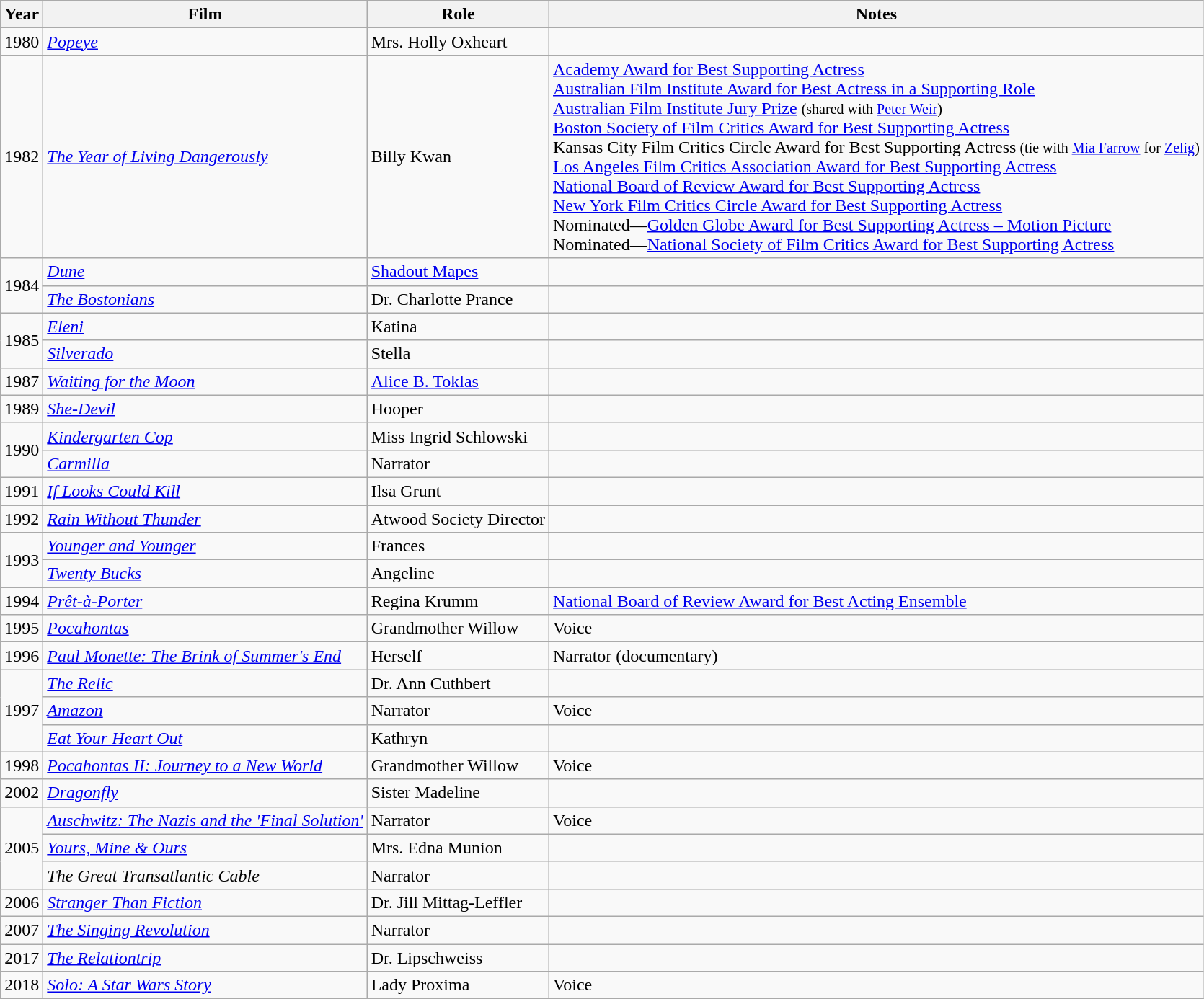<table class="wikitable sortable">
<tr align="center">
<th>Year</th>
<th>Film</th>
<th>Role</th>
<th>Notes</th>
</tr>
<tr>
<td>1980</td>
<td><em><a href='#'>Popeye</a></em></td>
<td>Mrs. Holly Oxheart</td>
<td></td>
</tr>
<tr>
<td>1982</td>
<td><em><a href='#'>The Year of Living Dangerously</a></em></td>
<td>Billy Kwan</td>
<td><a href='#'>Academy Award for Best Supporting Actress</a><br><a href='#'>Australian Film Institute Award for Best Actress in a Supporting Role</a><br><a href='#'>Australian Film Institute Jury Prize</a> <small>(shared with <a href='#'>Peter Weir</a>)</small> <br><a href='#'>Boston Society of Film Critics Award for Best Supporting Actress</a><br>Kansas City Film Critics Circle Award for Best Supporting Actress<small> (tie with <a href='#'>Mia Farrow</a> for <a href='#'>Zelig</a>)</small><br><a href='#'>Los Angeles Film Critics Association Award for Best Supporting Actress</a><br><a href='#'>National Board of Review Award for Best Supporting Actress</a><br><a href='#'>New York Film Critics Circle Award for Best Supporting Actress</a><br>Nominated—<a href='#'>Golden Globe Award for Best Supporting Actress – Motion Picture</a><br>Nominated—<a href='#'>National Society of Film Critics Award for Best Supporting Actress</a></td>
</tr>
<tr>
<td rowspan=2>1984</td>
<td><em><a href='#'>Dune</a></em></td>
<td><a href='#'>Shadout Mapes</a></td>
<td></td>
</tr>
<tr>
<td><em><a href='#'>The Bostonians</a></em></td>
<td>Dr. Charlotte Prance</td>
<td></td>
</tr>
<tr>
<td rowspan=2>1985</td>
<td><em><a href='#'>Eleni</a></em></td>
<td>Katina</td>
<td></td>
</tr>
<tr>
<td><em><a href='#'>Silverado</a></em></td>
<td>Stella</td>
<td></td>
</tr>
<tr>
<td>1987</td>
<td><em><a href='#'>Waiting for the Moon</a></em></td>
<td><a href='#'>Alice B. Toklas</a></td>
<td></td>
</tr>
<tr>
<td>1989</td>
<td><em><a href='#'>She-Devil</a></em></td>
<td>Hooper</td>
<td></td>
</tr>
<tr>
<td rowspan=2>1990</td>
<td><em><a href='#'>Kindergarten Cop</a></em></td>
<td>Miss Ingrid Schlowski</td>
<td></td>
</tr>
<tr>
<td><em><a href='#'>Carmilla</a></em></td>
<td>Narrator</td>
<td></td>
</tr>
<tr>
<td>1991</td>
<td><em><a href='#'>If Looks Could Kill</a></em></td>
<td>Ilsa Grunt</td>
<td></td>
</tr>
<tr>
<td>1992</td>
<td><em><a href='#'>Rain Without Thunder</a></em></td>
<td>Atwood Society Director</td>
<td></td>
</tr>
<tr>
<td rowspan=2>1993</td>
<td><em><a href='#'>Younger and Younger</a></em></td>
<td>Frances</td>
<td></td>
</tr>
<tr>
<td><em><a href='#'>Twenty Bucks</a></em></td>
<td>Angeline</td>
<td></td>
</tr>
<tr>
<td>1994</td>
<td><em><a href='#'>Prêt-à-Porter</a></em></td>
<td>Regina Krumm</td>
<td><a href='#'>National Board of Review Award for Best Acting Ensemble</a></td>
</tr>
<tr>
<td>1995</td>
<td><em><a href='#'>Pocahontas</a></em></td>
<td>Grandmother Willow</td>
<td>Voice</td>
</tr>
<tr>
<td>1996</td>
<td><em><a href='#'>Paul Monette: The Brink of Summer's End</a></em></td>
<td>Herself</td>
<td>Narrator (documentary)</td>
</tr>
<tr>
<td rowspan="3">1997</td>
<td><em><a href='#'>The Relic</a></em></td>
<td>Dr. Ann Cuthbert</td>
<td></td>
</tr>
<tr>
<td><a href='#'><em>Amazon</em></a></td>
<td>Narrator</td>
<td>Voice</td>
</tr>
<tr>
<td><em><a href='#'>Eat Your Heart Out</a></em></td>
<td>Kathryn</td>
<td></td>
</tr>
<tr>
<td>1998</td>
<td><em><a href='#'>Pocahontas II: Journey to a New World</a></em></td>
<td>Grandmother Willow</td>
<td>Voice</td>
</tr>
<tr>
<td>2002</td>
<td><em><a href='#'>Dragonfly</a></em></td>
<td>Sister Madeline</td>
<td></td>
</tr>
<tr>
<td rowspan=3>2005</td>
<td><em><a href='#'>Auschwitz: The Nazis and the 'Final Solution'</a></em></td>
<td>Narrator</td>
<td>Voice</td>
</tr>
<tr>
<td><em><a href='#'>Yours, Mine & Ours</a></em></td>
<td>Mrs. Edna Munion</td>
<td></td>
</tr>
<tr>
<td><em>The Great Transatlantic Cable</em></td>
<td>Narrator</td>
<td></td>
</tr>
<tr>
<td>2006</td>
<td><em><a href='#'>Stranger Than Fiction</a></em></td>
<td>Dr. Jill Mittag-Leffler</td>
<td></td>
</tr>
<tr>
<td>2007</td>
<td><em><a href='#'>The Singing Revolution</a></em></td>
<td>Narrator</td>
<td></td>
</tr>
<tr>
<td>2017</td>
<td><em><a href='#'>The Relationtrip</a></em></td>
<td>Dr. Lipschweiss</td>
<td></td>
</tr>
<tr>
<td>2018</td>
<td><em><a href='#'>Solo: A Star Wars Story</a></em></td>
<td>Lady Proxima</td>
<td>Voice</td>
</tr>
<tr>
</tr>
</table>
